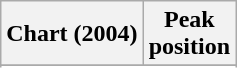<table class="wikitable sortable plainrowheaders" style="text-align:center;">
<tr>
<th align="center">Chart (2004)</th>
<th align="center">Peak<br>position</th>
</tr>
<tr>
</tr>
<tr>
</tr>
<tr>
</tr>
</table>
